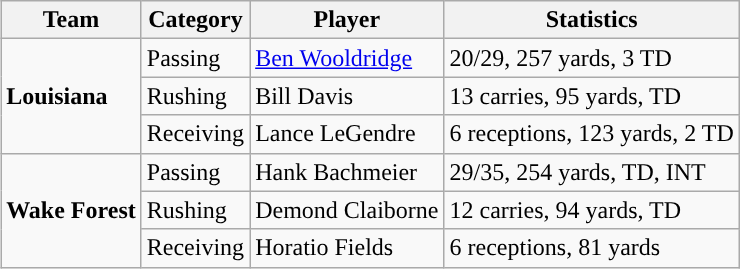<table class="wikitable" style="float: right;">
<tr>
<th>Team</th>
<th>Category</th>
<th>Player</th>
<th>Statistics</th>
</tr>
<tr>
<td rowspan=3><strong>Louisiana</strong></td>
<td>Passing</td>
<td><a href='#'>Ben Wooldridge</a></td>
<td>20/29, 257 yards, 3 TD</td>
</tr>
<tr>
<td>Rushing</td>
<td>Bill Davis</td>
<td>13 carries, 95 yards, TD</td>
</tr>
<tr>
<td>Receiving</td>
<td>Lance LeGendre</td>
<td>6 receptions, 123 yards, 2 TD</td>
</tr>
<tr>
<td rowspan=3><strong>Wake Forest</strong></td>
<td>Passing</td>
<td>Hank Bachmeier</td>
<td>29/35, 254 yards, TD, INT</td>
</tr>
<tr>
<td>Rushing</td>
<td>Demond Claiborne</td>
<td>12 carries, 94 yards, TD</td>
</tr>
<tr>
<td>Receiving</td>
<td>Horatio Fields</td>
<td>6 receptions, 81 yards</td>
</tr>
</table>
